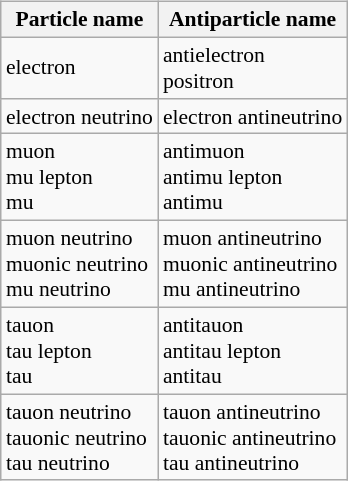<table class="wikitable"  style="float:right; font-size:90%; margin:.5em 0 .5em 1em;">
<tr>
<th>Particle name</th>
<th>Antiparticle name</th>
</tr>
<tr>
<td>electron</td>
<td>antielectron<br>positron</td>
</tr>
<tr>
<td>electron neutrino</td>
<td>electron antineutrino</td>
</tr>
<tr>
<td>muon<br>mu lepton<br>mu</td>
<td>antimuon<br>antimu lepton<br>antimu</td>
</tr>
<tr>
<td>muon neutrino<br>muonic neutrino<br>mu neutrino</td>
<td>muon antineutrino<br>muonic antineutrino<br>mu antineutrino</td>
</tr>
<tr>
<td>tauon<br>tau lepton<br>tau</td>
<td>antitauon<br>antitau lepton<br>antitau</td>
</tr>
<tr>
<td>tauon neutrino<br>tauonic neutrino <br>tau neutrino</td>
<td>tauon antineutrino<br>tauonic antineutrino<br>tau antineutrino</td>
</tr>
</table>
